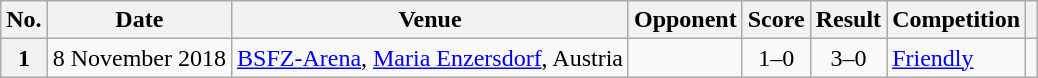<table class="wikitable sortable plainrowheaders">
<tr>
<th scope=col>No.</th>
<th scope=col data-sort-type=date>Date</th>
<th scope=col>Venue</th>
<th scope=col>Opponent</th>
<th scope=col>Score</th>
<th scope=col>Result</th>
<th scope=col>Competition</th>
<th scope=col class=unsortable></th>
</tr>
<tr>
<th scope=row style="text-align: center">1</th>
<td>8 November 2018</td>
<td><a href='#'>BSFZ-Arena</a>, <a href='#'>Maria Enzersdorf</a>, Austria</td>
<td></td>
<td align=center>1–0</td>
<td align=center>3–0</td>
<td><a href='#'>Friendly</a></td>
<td align=center></td>
</tr>
</table>
